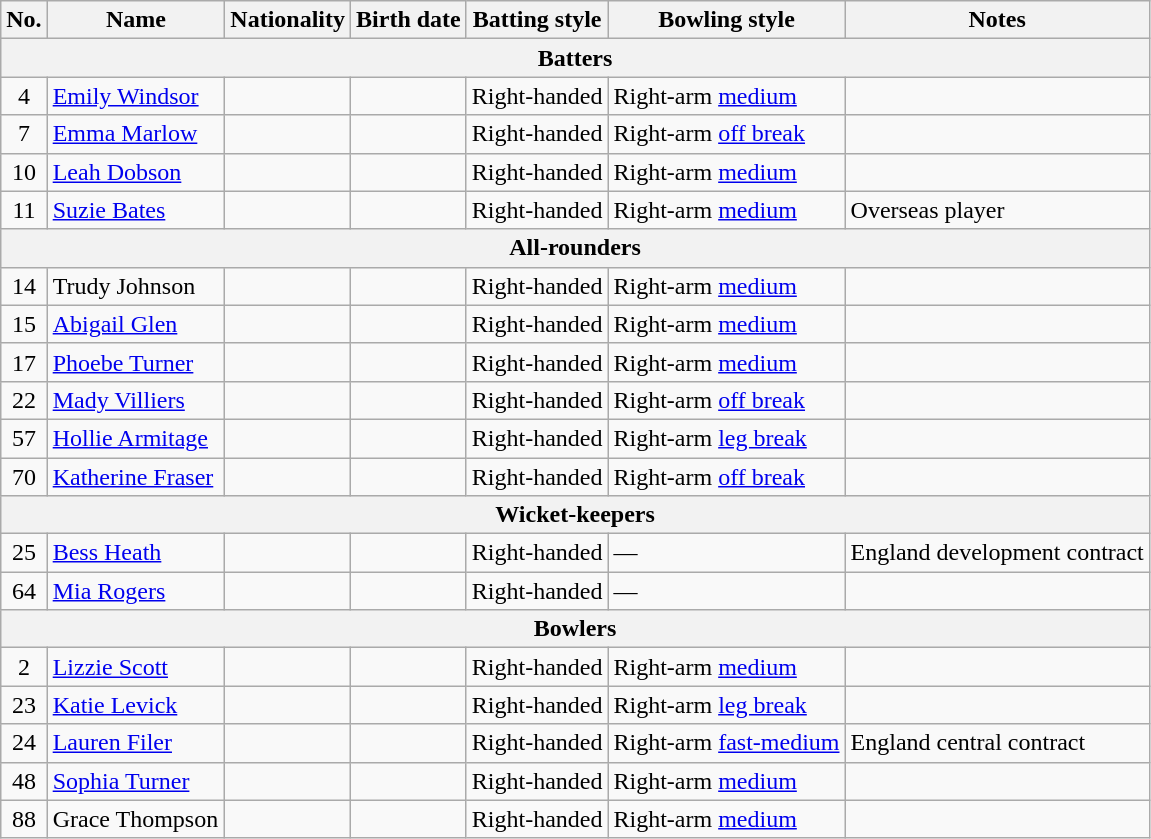<table class="wikitable">
<tr>
<th>No.</th>
<th>Name</th>
<th>Nationality</th>
<th>Birth date</th>
<th>Batting style</th>
<th>Bowling style</th>
<th>Notes</th>
</tr>
<tr>
<th colspan="7">Batters</th>
</tr>
<tr>
<td style="text-align:center">4</td>
<td><a href='#'>Emily Windsor</a></td>
<td></td>
<td></td>
<td>Right-handed</td>
<td>Right-arm <a href='#'>medium</a></td>
<td></td>
</tr>
<tr>
<td style="text-align:center">7</td>
<td><a href='#'>Emma Marlow</a></td>
<td></td>
<td></td>
<td>Right-handed</td>
<td>Right-arm <a href='#'>off break</a></td>
<td></td>
</tr>
<tr>
<td style="text-align:center">10</td>
<td><a href='#'>Leah Dobson</a></td>
<td></td>
<td></td>
<td>Right-handed</td>
<td>Right-arm <a href='#'>medium</a></td>
<td></td>
</tr>
<tr>
<td style="text-align:center">11</td>
<td><a href='#'>Suzie Bates</a></td>
<td></td>
<td></td>
<td>Right-handed</td>
<td>Right-arm <a href='#'>medium</a></td>
<td>Overseas player</td>
</tr>
<tr>
<th colspan="7">All-rounders</th>
</tr>
<tr>
<td style="text-align:center">14</td>
<td>Trudy Johnson</td>
<td></td>
<td></td>
<td>Right-handed</td>
<td>Right-arm <a href='#'>medium</a></td>
<td></td>
</tr>
<tr>
<td style="text-align:center">15</td>
<td><a href='#'>Abigail Glen</a></td>
<td></td>
<td></td>
<td>Right-handed</td>
<td>Right-arm <a href='#'>medium</a></td>
<td></td>
</tr>
<tr>
<td style="text-align:center">17</td>
<td><a href='#'>Phoebe Turner</a></td>
<td></td>
<td></td>
<td>Right-handed</td>
<td>Right-arm <a href='#'>medium</a></td>
<td></td>
</tr>
<tr>
<td style="text-align:center">22</td>
<td><a href='#'>Mady Villiers</a> </td>
<td></td>
<td></td>
<td>Right-handed</td>
<td>Right-arm <a href='#'>off break</a></td>
<td></td>
</tr>
<tr>
<td style="text-align:center">57</td>
<td><a href='#'>Hollie Armitage</a> </td>
<td></td>
<td></td>
<td>Right-handed</td>
<td>Right-arm <a href='#'>leg break</a></td>
<td></td>
</tr>
<tr>
<td style="text-align:center">70</td>
<td><a href='#'>Katherine Fraser</a> </td>
<td></td>
<td></td>
<td>Right-handed</td>
<td>Right-arm <a href='#'>off break</a></td>
<td></td>
</tr>
<tr>
<th colspan="7">Wicket-keepers</th>
</tr>
<tr>
<td style="text-align:center">25</td>
<td><a href='#'>Bess Heath</a> </td>
<td></td>
<td></td>
<td>Right-handed</td>
<td>—</td>
<td>England development contract</td>
</tr>
<tr>
<td style="text-align:center">64</td>
<td><a href='#'>Mia Rogers</a></td>
<td></td>
<td></td>
<td>Right-handed</td>
<td>—</td>
<td></td>
</tr>
<tr>
<th colspan="7">Bowlers</th>
</tr>
<tr>
<td style="text-align:center">2</td>
<td><a href='#'>Lizzie Scott</a></td>
<td></td>
<td></td>
<td>Right-handed</td>
<td>Right-arm <a href='#'>medium</a></td>
<td></td>
</tr>
<tr>
<td style="text-align:center">23</td>
<td><a href='#'>Katie Levick</a></td>
<td></td>
<td></td>
<td>Right-handed</td>
<td>Right-arm <a href='#'>leg break</a></td>
<td></td>
</tr>
<tr>
<td style="text-align:center">24</td>
<td><a href='#'>Lauren Filer</a> </td>
<td></td>
<td></td>
<td>Right-handed</td>
<td>Right-arm <a href='#'>fast-medium</a></td>
<td>England central contract</td>
</tr>
<tr>
<td style="text-align:center">48</td>
<td><a href='#'>Sophia Turner</a></td>
<td></td>
<td></td>
<td>Right-handed</td>
<td>Right-arm <a href='#'>medium</a></td>
<td></td>
</tr>
<tr>
<td style="text-align:center">88</td>
<td>Grace Thompson</td>
<td></td>
<td></td>
<td>Right-handed</td>
<td>Right-arm <a href='#'>medium</a></td>
<td></td>
</tr>
</table>
